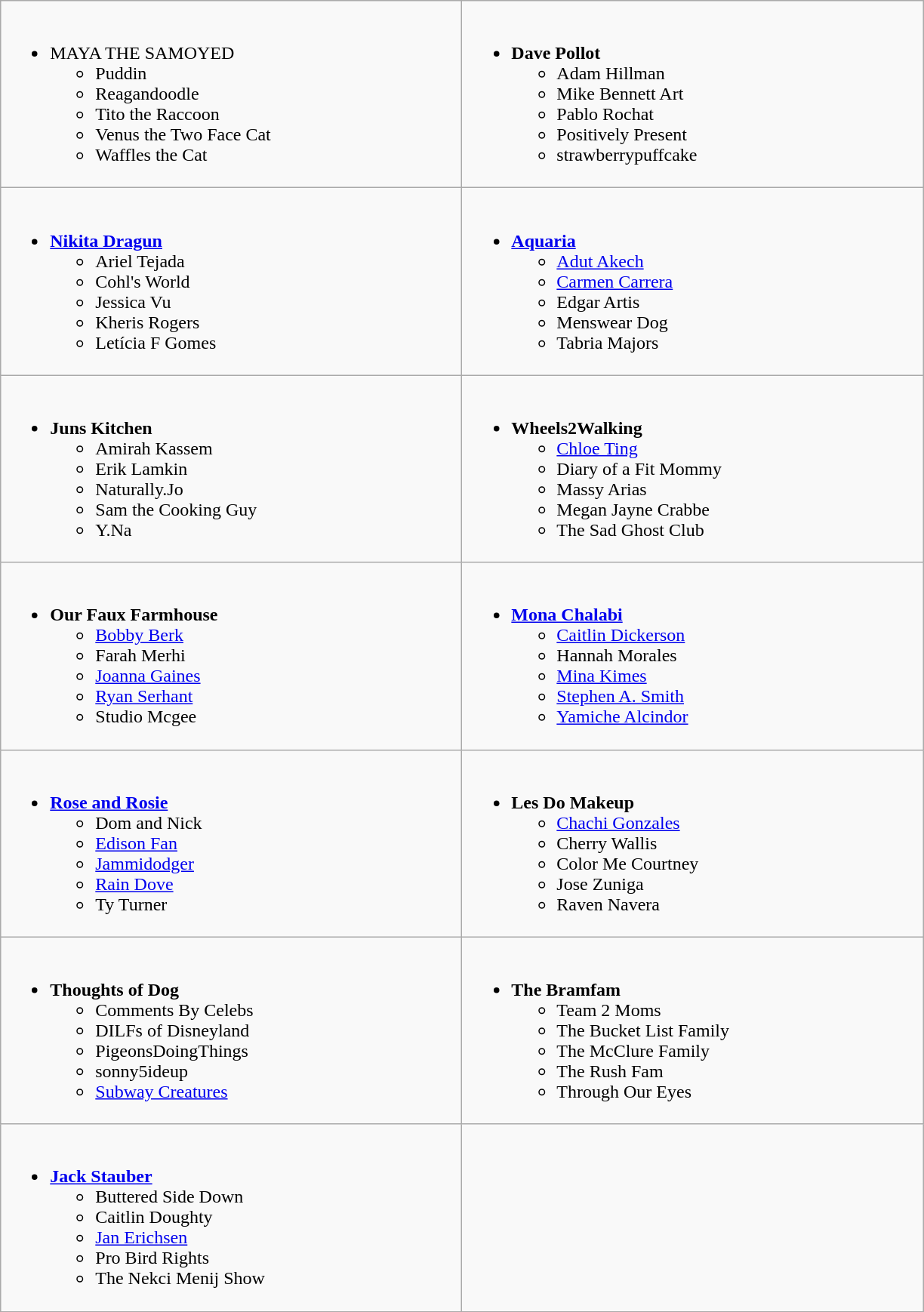<table class="wikitable">
<tr>
<td valign="top" width="400px"><br><ul><li>MAYA THE SAMOYED<ul><li>Puddin</li><li>Reagandoodle</li><li>Tito the Raccoon</li><li>Venus the Two Face Cat</li><li>Waffles the Cat</li></ul></li></ul></td>
<td valign="top" width="400px"><br><ul><li><strong>Dave Pollot</strong><ul><li>Adam Hillman</li><li>Mike Bennett Art</li><li>Pablo Rochat</li><li>Positively Present</li><li>strawberrypuffcake</li></ul></li></ul></td>
</tr>
<tr>
<td valign="top" width="400px"><br><ul><li><strong><a href='#'>Nikita Dragun</a></strong><ul><li>Ariel Tejada</li><li>Cohl's World</li><li>Jessica Vu</li><li>Kheris Rogers</li><li>Letícia F Gomes</li></ul></li></ul></td>
<td valign="top" width="400px"><br><ul><li><strong><a href='#'>Aquaria</a></strong><ul><li><a href='#'>Adut Akech</a></li><li><a href='#'>Carmen Carrera</a></li><li>Edgar Artis</li><li>Menswear Dog</li><li>Tabria Majors</li></ul></li></ul></td>
</tr>
<tr>
<td valign="top" width="400px"><br><ul><li><strong>Juns Kitchen</strong><ul><li>Amirah Kassem</li><li>Erik Lamkin</li><li>Naturally.Jo</li><li>Sam the Cooking Guy</li><li>Y.Na</li></ul></li></ul></td>
<td valign="top" width="400px"><br><ul><li><strong>Wheels2Walking</strong><ul><li><a href='#'>Chloe Ting</a></li><li>Diary of a Fit Mommy</li><li>Massy Arias</li><li>Megan Jayne Crabbe</li><li>The Sad Ghost Club</li></ul></li></ul></td>
</tr>
<tr>
<td valign="top" width="400px"><br><ul><li><strong>Our Faux Farmhouse</strong><ul><li><a href='#'>Bobby Berk</a></li><li>Farah Merhi</li><li><a href='#'>Joanna Gaines</a></li><li><a href='#'>Ryan Serhant</a></li><li>Studio Mcgee</li></ul></li></ul></td>
<td valign="top" width="400px"><br><ul><li><strong><a href='#'>Mona Chalabi</a></strong><ul><li><a href='#'>Caitlin Dickerson</a></li><li>Hannah Morales</li><li><a href='#'>Mina Kimes</a></li><li><a href='#'>Stephen A. Smith</a></li><li><a href='#'>Yamiche Alcindor</a></li></ul></li></ul></td>
</tr>
<tr>
<td valign="top" width="400px"><br><ul><li><strong><a href='#'>Rose and Rosie</a></strong><ul><li>Dom and Nick</li><li><a href='#'>Edison Fan</a></li><li><a href='#'>Jammidodger</a></li><li><a href='#'>Rain Dove</a></li><li>Ty Turner</li></ul></li></ul></td>
<td valign="top" width="400px"><br><ul><li><strong>Les Do Makeup</strong><ul><li><a href='#'>Chachi Gonzales</a></li><li>Cherry Wallis</li><li>Color Me Courtney</li><li>Jose Zuniga</li><li>Raven Navera</li></ul></li></ul></td>
</tr>
<tr>
<td valign="top" width="400px"><br><ul><li><strong>Thoughts of Dog</strong><ul><li>Comments By Celebs</li><li>DILFs of Disneyland</li><li>PigeonsDoingThings</li><li>sonny5ideup</li><li><a href='#'>Subway Creatures</a></li></ul></li></ul></td>
<td valign="top" width="400px"><br><ul><li><strong>The Bramfam</strong><ul><li>Team 2 Moms</li><li>The Bucket List Family</li><li>The McClure Family</li><li>The Rush Fam</li><li>Through Our Eyes</li></ul></li></ul></td>
</tr>
<tr>
<td valign="top" width="400px"><br><ul><li><strong><a href='#'>Jack Stauber</a></strong><ul><li>Buttered Side Down</li><li>Caitlin Doughty</li><li><a href='#'>Jan Erichsen</a></li><li>Pro Bird Rights</li><li>The Nekci Menij Show</li></ul></li></ul></td>
</tr>
</table>
